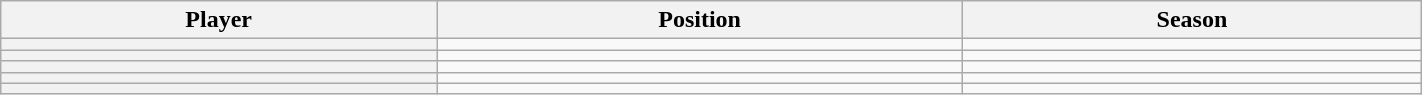<table class="wikitable sortable" width="75%">
<tr>
<th scope="col">Player</th>
<th scope="col">Position</th>
<th scope="col">Season</th>
</tr>
<tr>
<th scope="row"></th>
<td></td>
<td></td>
</tr>
<tr>
<th scope="row"></th>
<td></td>
<td></td>
</tr>
<tr>
<th scope="row"></th>
<td></td>
<td></td>
</tr>
<tr>
<th scope="row"></th>
<td></td>
<td></td>
</tr>
<tr>
<th scope="row"></th>
<td></td>
<td></td>
</tr>
</table>
